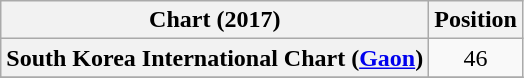<table class="wikitable sortable plainrowheaders" style="text-align:center;">
<tr>
<th scope="col">Chart (2017)</th>
<th scope="col">Position</th>
</tr>
<tr>
<th scope="row">South Korea International Chart (<a href='#'>Gaon</a>)</th>
<td>46</td>
</tr>
<tr>
</tr>
</table>
